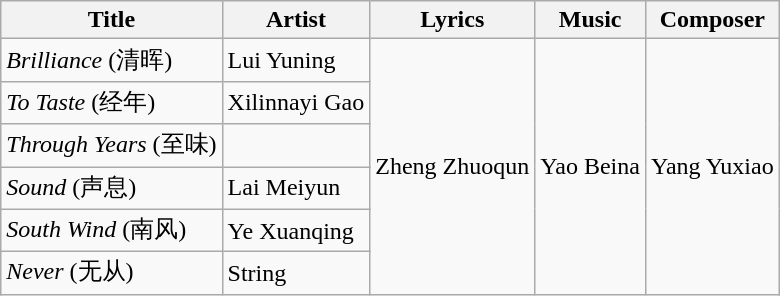<table class="wikitable sortable">
<tr>
<th>Title</th>
<th>Artist</th>
<th>Lyrics</th>
<th>Music</th>
<th>Composer</th>
</tr>
<tr>
<td><em>Brilliance</em> (清晖)<br></td>
<td>Lui Yuning</td>
<td Rowspan=6>Zheng Zhuoqun</td>
<td Rowspan=6>Yao Beina</td>
<td Rowspan=6>Yang Yuxiao</td>
</tr>
<tr>
<td><em>To Taste</em> (经年)<br></td>
<td>Xilinnayi Gao</td>
</tr>
<tr>
<td><em>Through Years</em> (至味)</td>
<td></td>
</tr>
<tr>
<td><em>Sound</em> (声息)</td>
<td>Lai Meiyun</td>
</tr>
<tr>
<td><em>South Wind</em> (南风)</td>
<td>Ye Xuanqing</td>
</tr>
<tr>
<td><em>Never</em> (无从)</td>
<td>String</td>
</tr>
</table>
